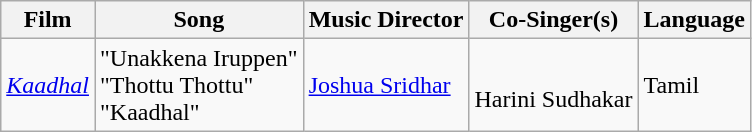<table class="wikitable sortable">
<tr>
<th>Film</th>
<th>Song</th>
<th>Music Director</th>
<th>Co-Singer(s)</th>
<th>Language</th>
</tr>
<tr>
<td><em><a href='#'>Kaadhal</a></em></td>
<td>"Unakkena Iruppen"<br>"Thottu Thottu"<br>"Kaadhal"</td>
<td><a href='#'>Joshua Sridhar</a></td>
<td><br>Harini Sudhakar<br></td>
<td>Tamil</td>
</tr>
</table>
